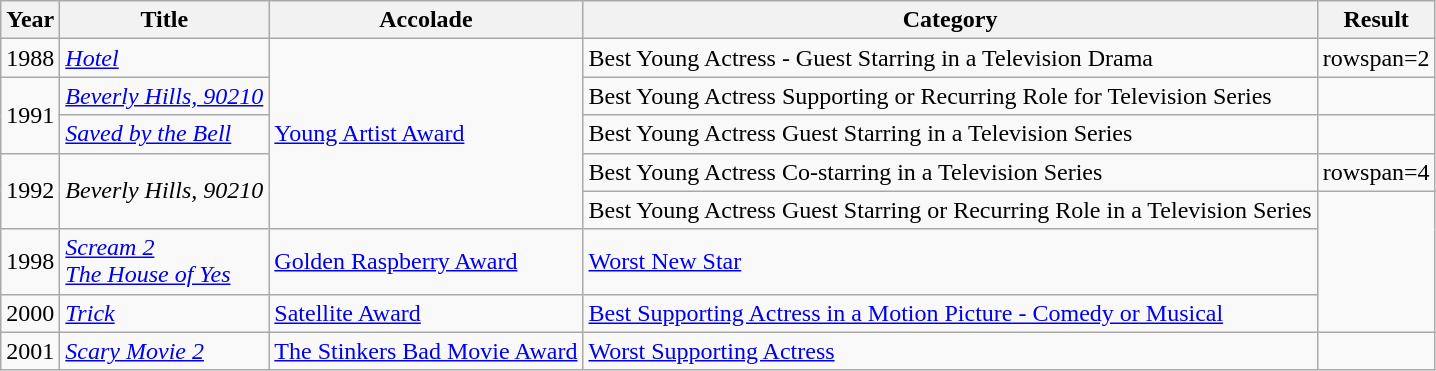<table class="wikitable">
<tr>
<th>Year</th>
<th>Title</th>
<th>Accolade</th>
<th>Category</th>
<th>Result</th>
</tr>
<tr>
<td>1988</td>
<td><em><a href='#'>Hotel</a></em></td>
<td rowspan=5><a href='#'>Young Artist Award</a></td>
<td>Best Young Actress - Guest Starring in a Television Drama</td>
<td>rowspan=2 </td>
</tr>
<tr>
<td rowspan=2>1991</td>
<td><em><a href='#'>Beverly Hills, 90210</a></em></td>
<td>Best Young Actress Supporting or Recurring Role for Television Series</td>
</tr>
<tr>
<td><em><a href='#'>Saved by the Bell</a></em></td>
<td>Best Young Actress Guest Starring in a Television Series</td>
<td></td>
</tr>
<tr>
<td rowspan=2>1992</td>
<td rowspan=2><em>Beverly Hills, 90210</em></td>
<td>Best Young Actress Co-starring in a Television Series</td>
<td>rowspan=4 </td>
</tr>
<tr>
<td>Best Young Actress Guest Starring or Recurring Role in a Television Series</td>
</tr>
<tr>
<td>1998</td>
<td><em><a href='#'>Scream 2</a></em><br><em><a href='#'>The House of Yes</a></em></td>
<td><a href='#'>Golden Raspberry Award</a></td>
<td><a href='#'>Worst New Star</a></td>
</tr>
<tr>
<td>2000</td>
<td><em><a href='#'>Trick</a></em></td>
<td><a href='#'>Satellite Award</a></td>
<td><a href='#'>Best Supporting Actress in a Motion Picture - Comedy or Musical</a></td>
</tr>
<tr>
<td>2001</td>
<td><em><a href='#'>Scary Movie 2</a></em></td>
<td><a href='#'>The Stinkers Bad Movie Award</a></td>
<td><a href='#'>Worst Supporting Actress</a></td>
<td></td>
</tr>
</table>
